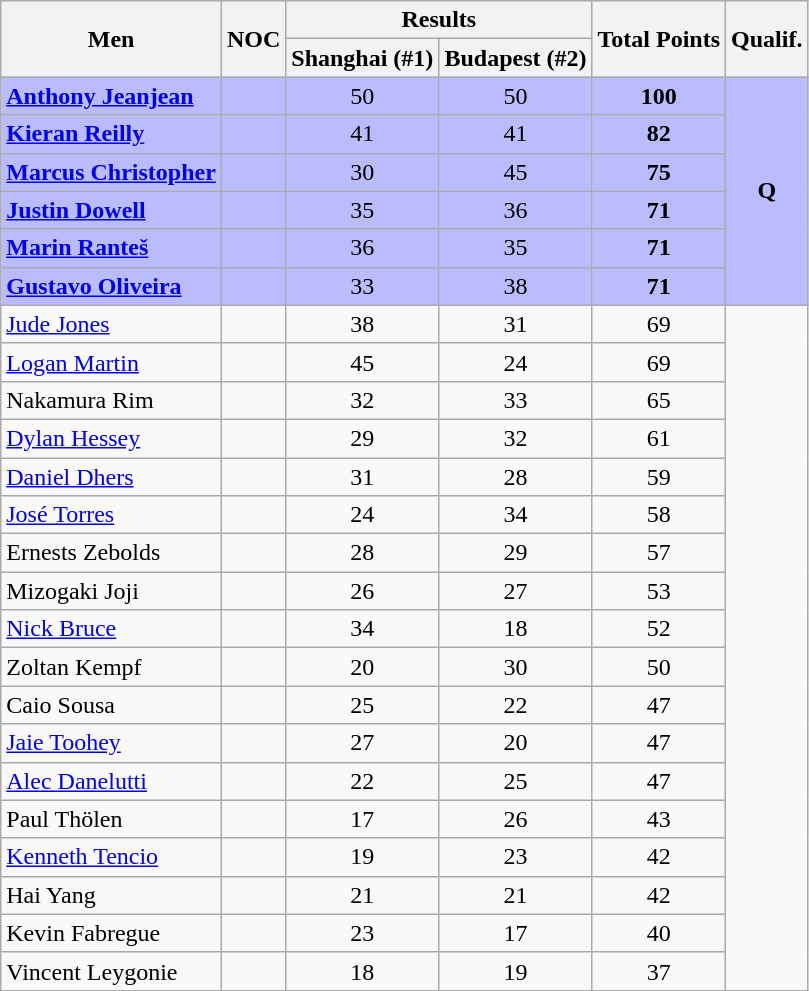<table class="wikitable sortable" style="text-align:center;">
<tr>
<th rowspan="2">Men</th>
<th rowspan="2">NOC</th>
<th colspan="2">Results</th>
<th rowspan="2">Total Points</th>
<th rowspan="2">Qualif.</th>
</tr>
<tr>
<th>Shanghai (#1)</th>
<th>Budapest (#2)</th>
</tr>
<tr bgcolor="bbbbff">
<td style="text-align:left;"><strong><a href='#'>Anthony Jeanjean</a></strong></td>
<td align="left"></td>
<td>50</td>
<td>50</td>
<td><strong>100</strong></td>
<td rowspan="6"><strong>Q</strong></td>
</tr>
<tr bgcolor="bbbbff">
<td style="text-align:left;"><strong><a href='#'>Kieran Reilly</a></strong></td>
<td align="left"></td>
<td>41</td>
<td>41</td>
<td><strong>82</strong></td>
</tr>
<tr bgcolor="bbbbff">
<td style="text-align:left;"><strong><a href='#'>Marcus Christopher</a></strong></td>
<td align="left"></td>
<td>30</td>
<td>45</td>
<td><strong>75</strong></td>
</tr>
<tr bgcolor=bbbbff>
<td style="text-align:left;"><strong><a href='#'>Justin Dowell</a></strong></td>
<td align=left></td>
<td>35</td>
<td>36</td>
<td><strong>71</strong></td>
</tr>
<tr bgcolor="bbbbff">
<td style="text-align:left;"><strong><a href='#'>Marin Ranteš</a></strong></td>
<td align="left"></td>
<td>36</td>
<td>35</td>
<td><strong>71</strong></td>
</tr>
<tr bgcolor="bbbbff">
<td style="text-align:left;"><strong><a href='#'>Gustavo Oliveira</a></strong></td>
<td align="left"></td>
<td>33</td>
<td>38</td>
<td><strong>71</strong></td>
</tr>
<tr>
<td style="text-align:left;"><a href='#'>Jude Jones</a></td>
<td align="left"></td>
<td>38</td>
<td>31</td>
<td>69</td>
<td rowspan="18"></td>
</tr>
<tr>
<td style="text-align:left;"><a href='#'>Logan Martin</a></td>
<td align="left"></td>
<td>45</td>
<td>24</td>
<td>69</td>
</tr>
<tr>
<td style="text-align:left;">Nakamura Rim</td>
<td align="left"></td>
<td>32</td>
<td>33</td>
<td>65</td>
</tr>
<tr>
<td style="text-align:left;"><a href='#'>Dylan Hessey</a></td>
<td align="left"></td>
<td>29</td>
<td>32</td>
<td>61</td>
</tr>
<tr>
<td style="text-align:left;"><a href='#'>Daniel Dhers</a></td>
<td align="left"></td>
<td>31</td>
<td>28</td>
<td>59</td>
</tr>
<tr>
<td style="text-align:left;"><a href='#'>José Torres</a></td>
<td align="left"></td>
<td>24</td>
<td>34</td>
<td>58</td>
</tr>
<tr>
<td style="text-align:left;">Ernests Zebolds</td>
<td align="left"></td>
<td>28</td>
<td>29</td>
<td>57</td>
</tr>
<tr>
<td style="text-align:left;">Mizogaki Joji</td>
<td align="left"></td>
<td>26</td>
<td>27</td>
<td>53</td>
</tr>
<tr>
<td style="text-align:left;"><a href='#'>Nick Bruce</a></td>
<td align="left"></td>
<td>34</td>
<td>18</td>
<td>52</td>
</tr>
<tr>
<td style="text-align:left;">Zoltan Kempf</td>
<td align="left"></td>
<td>20</td>
<td>30</td>
<td>50</td>
</tr>
<tr>
<td style="text-align:left;">Caio Sousa</td>
<td align="left"></td>
<td>25</td>
<td>22</td>
<td>47</td>
</tr>
<tr>
<td style="text-align:left;"><a href='#'>Jaie Toohey</a></td>
<td align=left></td>
<td>27</td>
<td>20</td>
<td>47</td>
</tr>
<tr>
<td style="text-align:left;"><a href='#'>Alec Danelutti</a></td>
<td align=left></td>
<td>22</td>
<td>25</td>
<td>47</td>
</tr>
<tr>
<td style="text-align:left;">Paul Thölen</td>
<td align=left></td>
<td>17</td>
<td>26</td>
<td>43</td>
</tr>
<tr>
<td style="text-align:left;"><a href='#'>Kenneth Tencio</a></td>
<td align=left></td>
<td>19</td>
<td>23</td>
<td>42</td>
</tr>
<tr>
<td style="text-align:left;">Hai Yang</td>
<td align=left></td>
<td>21</td>
<td>21</td>
<td>42</td>
</tr>
<tr>
<td style="text-align:left;">Kevin Fabregue</td>
<td align=left></td>
<td>23</td>
<td>17</td>
<td>40</td>
</tr>
<tr>
<td style="text-align:left;">Vincent Leygonie</td>
<td align=left></td>
<td>18</td>
<td>19</td>
<td>37</td>
</tr>
</table>
